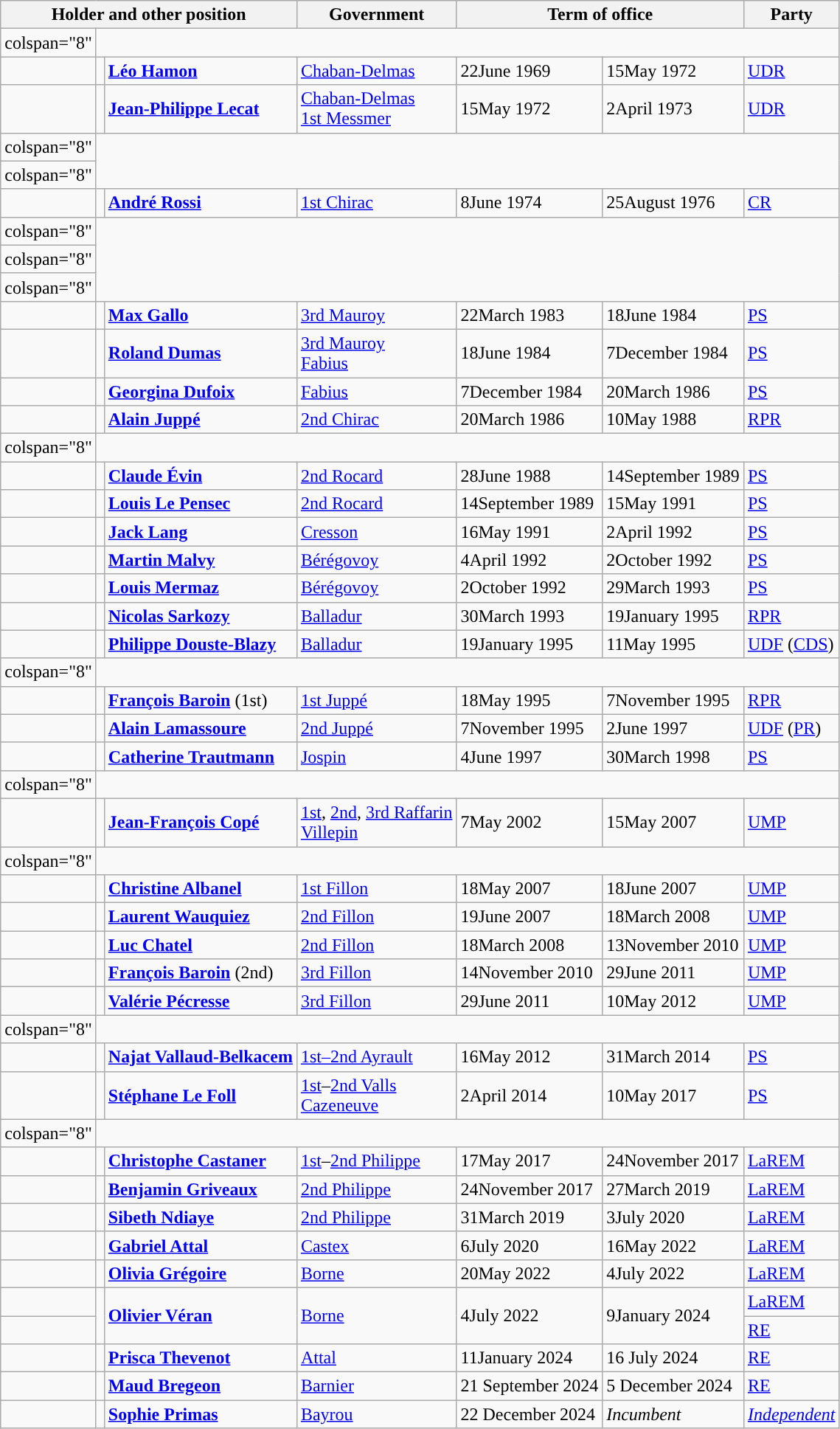<table class="wikitable">
<tr>
<th colspan="3">Holder and other position</th>
<th>Government</th>
<th colspan="2">Term of office</th>
<th>Party</th>
</tr>
<tr>
<td>colspan="8" </td>
</tr>
<tr>
<td style="background:"></td>
<td></td>
<td><strong><a href='#'>Léo Hamon</a></strong><br></td>
<td><a href='#'>Chaban-Delmas</a></td>
<td>22June 1969</td>
<td>15May 1972<br></td>
<td><a href='#'>UDR</a></td>
</tr>
<tr>
<td style="background:"></td>
<td></td>
<td><strong><a href='#'>Jean-Philippe Lecat</a></strong><br></td>
<td><a href='#'>Chaban-Delmas</a><br><a href='#'>1st Messmer</a></td>
<td>15May 1972<br></td>
<td>2April 1973</td>
<td><a href='#'>UDR</a></td>
</tr>
<tr>
<td>colspan="8" </td>
</tr>
<tr>
<td>colspan="8" </td>
</tr>
<tr>
<td style="background:"></td>
<td></td>
<td><strong><a href='#'>André Rossi</a></strong><br></td>
<td><a href='#'>1st Chirac</a></td>
<td>8June 1974</td>
<td>25August 1976</td>
<td><a href='#'>CR</a></td>
</tr>
<tr>
<td>colspan="8" </td>
</tr>
<tr>
<td>colspan="8" </td>
</tr>
<tr>
<td>colspan="8" </td>
</tr>
<tr>
<td style="background:"></td>
<td></td>
<td><strong><a href='#'>Max Gallo</a></strong><br></td>
<td><a href='#'>3rd Mauroy</a></td>
<td>22March 1983</td>
<td>18June 1984<br></td>
<td><a href='#'>PS</a></td>
</tr>
<tr>
<td style="background:"></td>
<td></td>
<td><strong><a href='#'>Roland Dumas</a></strong><br></td>
<td><a href='#'>3rd Mauroy</a><br><a href='#'>Fabius</a></td>
<td>18June 1984<br></td>
<td>7December 1984<br></td>
<td><a href='#'>PS</a></td>
</tr>
<tr>
<td style="background:"></td>
<td></td>
<td><strong><a href='#'>Georgina Dufoix</a></strong><br></td>
<td><a href='#'>Fabius</a></td>
<td>7December 1984<br></td>
<td>20March 1986</td>
<td><a href='#'>PS</a></td>
</tr>
<tr>
<td style="background:"></td>
<td></td>
<td><strong><a href='#'>Alain Juppé</a></strong><br></td>
<td><a href='#'>2nd Chirac</a></td>
<td>20March 1986</td>
<td>10May 1988</td>
<td><a href='#'>RPR</a></td>
</tr>
<tr>
<td>colspan="8" </td>
</tr>
<tr>
<td style="background:"></td>
<td></td>
<td><strong><a href='#'>Claude Évin</a></strong><br></td>
<td><a href='#'>2nd Rocard</a></td>
<td>28June 1988</td>
<td>14September 1989<br></td>
<td><a href='#'>PS</a></td>
</tr>
<tr>
<td style="background:"></td>
<td></td>
<td><strong><a href='#'>Louis Le Pensec</a></strong><br></td>
<td><a href='#'>2nd Rocard</a></td>
<td>14September 1989<br></td>
<td>15May 1991</td>
<td><a href='#'>PS</a></td>
</tr>
<tr>
<td style="background:"></td>
<td></td>
<td><strong><a href='#'>Jack Lang</a></strong><br></td>
<td><a href='#'>Cresson</a></td>
<td>16May 1991</td>
<td>2April 1992</td>
<td><a href='#'>PS</a></td>
</tr>
<tr>
<td style="background:"></td>
<td></td>
<td><strong><a href='#'>Martin Malvy</a></strong><br></td>
<td><a href='#'>Bérégovoy</a></td>
<td>4April 1992</td>
<td>2October 1992<br></td>
<td><a href='#'>PS</a></td>
</tr>
<tr>
<td style="background:"></td>
<td></td>
<td><strong><a href='#'>Louis Mermaz</a></strong><br></td>
<td><a href='#'>Bérégovoy</a></td>
<td>2October 1992<br></td>
<td>29March 1993</td>
<td><a href='#'>PS</a></td>
</tr>
<tr>
<td style="background:"></td>
<td></td>
<td><strong><a href='#'>Nicolas Sarkozy</a></strong><br></td>
<td><a href='#'>Balladur</a></td>
<td>30March 1993</td>
<td>19January 1995<br></td>
<td><a href='#'>RPR</a></td>
</tr>
<tr>
<td style="background:"></td>
<td></td>
<td><strong><a href='#'>Philippe Douste-Blazy</a></strong><br></td>
<td><a href='#'>Balladur</a></td>
<td>19January 1995<br></td>
<td>11May 1995</td>
<td><a href='#'>UDF</a> (<a href='#'>CDS</a>)</td>
</tr>
<tr>
<td>colspan="8" </td>
</tr>
<tr>
<td style="background:"></td>
<td></td>
<td><strong><a href='#'>François Baroin</a></strong> (1st)<br></td>
<td><a href='#'>1st Juppé</a></td>
<td>18May 1995</td>
<td>7November 1995</td>
<td><a href='#'>RPR</a></td>
</tr>
<tr>
<td style="background:"></td>
<td></td>
<td><strong><a href='#'>Alain Lamassoure</a></strong><br></td>
<td><a href='#'>2nd Juppé</a></td>
<td>7November 1995</td>
<td>2June 1997</td>
<td><a href='#'>UDF</a> (<a href='#'>PR</a>)</td>
</tr>
<tr>
<td style="background:"></td>
<td></td>
<td><strong><a href='#'>Catherine Trautmann</a></strong><br></td>
<td><a href='#'>Jospin</a></td>
<td>4June 1997</td>
<td>30March 1998<br></td>
<td><a href='#'>PS</a></td>
</tr>
<tr>
<td>colspan="8" </td>
</tr>
<tr>
<td style="background:"></td>
<td></td>
<td><strong><a href='#'>Jean-François Copé</a></strong><br></td>
<td><a href='#'>1st</a>, <a href='#'>2nd</a>, <a href='#'>3rd Raffarin</a><br><a href='#'>Villepin</a></td>
<td>7May 2002</td>
<td>15May 2007</td>
<td><a href='#'>UMP</a></td>
</tr>
<tr>
<td>colspan="8" </td>
</tr>
<tr>
<td style="background:"></td>
<td></td>
<td><strong><a href='#'>Christine Albanel</a></strong><br></td>
<td><a href='#'>1st Fillon</a></td>
<td>18May 2007</td>
<td>18June 2007</td>
<td><a href='#'>UMP</a></td>
</tr>
<tr>
<td style="background:"></td>
<td></td>
<td><strong><a href='#'>Laurent Wauquiez</a></strong><br></td>
<td><a href='#'>2nd Fillon</a></td>
<td>19June 2007</td>
<td>18March 2008<br></td>
<td><a href='#'>UMP</a></td>
</tr>
<tr>
<td style="background:"></td>
<td></td>
<td><strong><a href='#'>Luc Chatel</a></strong><br></td>
<td><a href='#'>2nd Fillon</a></td>
<td>18March 2008<br></td>
<td>13November 2010</td>
<td><a href='#'>UMP</a></td>
</tr>
<tr>
<td style="background:"></td>
<td></td>
<td><strong><a href='#'>François Baroin</a></strong> (2nd)<br></td>
<td><a href='#'>3rd Fillon</a></td>
<td>14November 2010</td>
<td>29June 2011<br></td>
<td><a href='#'>UMP</a></td>
</tr>
<tr>
<td style="background:"></td>
<td></td>
<td><strong><a href='#'>Valérie Pécresse</a></strong><br></td>
<td><a href='#'>3rd Fillon</a></td>
<td>29June 2011<br></td>
<td>10May 2012</td>
<td><a href='#'>UMP</a></td>
</tr>
<tr>
<td>colspan="8" </td>
</tr>
<tr>
<td style="background:"></td>
<td></td>
<td><strong><a href='#'>Najat Vallaud-Belkacem</a></strong><br></td>
<td><a href='#'>1st–2nd Ayrault</a></td>
<td>16May 2012</td>
<td>31March 2014</td>
<td><a href='#'>PS</a></td>
</tr>
<tr>
<td style="background:"></td>
<td></td>
<td><strong><a href='#'>Stéphane Le Foll</a></strong><br></td>
<td><a href='#'>1st</a>–<a href='#'>2nd Valls</a><br><a href='#'>Cazeneuve</a></td>
<td>2April 2014</td>
<td>10May 2017</td>
<td><a href='#'>PS</a></td>
</tr>
<tr>
<td>colspan="8" </td>
</tr>
<tr>
<td style="background:"></td>
<td></td>
<td><strong><a href='#'>Christophe Castaner</a></strong><br></td>
<td><a href='#'>1st</a>–<a href='#'>2nd Philippe</a></td>
<td>17May 2017</td>
<td>24November 2017<br></td>
<td><a href='#'>LaREM</a></td>
</tr>
<tr>
<td style="background:"></td>
<td></td>
<td><strong><a href='#'>Benjamin Griveaux</a></strong><br></td>
<td><a href='#'>2nd Philippe</a></td>
<td>24November 2017<br></td>
<td>27March 2019<br></td>
<td><a href='#'>LaREM</a></td>
</tr>
<tr>
<td style="background:"></td>
<td></td>
<td><strong><a href='#'>Sibeth Ndiaye</a></strong><br></td>
<td><a href='#'>2nd Philippe</a></td>
<td>31March 2019 <br></td>
<td>3July 2020</td>
<td><a href='#'>LaREM</a></td>
</tr>
<tr>
<td style="background:"></td>
<td></td>
<td><strong><a href='#'>Gabriel Attal</a></strong><br></td>
<td><a href='#'>Castex</a></td>
<td>6July 2020</td>
<td>16May 2022</td>
<td><a href='#'>LaREM</a></td>
</tr>
<tr>
<td style="background:"></td>
<td></td>
<td><strong><a href='#'>Olivia Grégoire</a></strong><br></td>
<td><a href='#'>Borne</a></td>
<td>20May 2022</td>
<td>4July 2022<br></td>
<td><a href='#'>LaREM</a></td>
</tr>
<tr>
<td style="background:"></td>
<td rowspan="2"></td>
<td rowspan="2"><strong><a href='#'>Olivier Véran</a></strong><br></td>
<td rowspan="2"><a href='#'>Borne</a></td>
<td rowspan="2">4July 2022<br></td>
<td rowspan="2">9January 2024</td>
<td><a href='#'>LaREM</a></td>
</tr>
<tr>
<td style="background:"></td>
<td><a href='#'>RE</a><br></td>
</tr>
<tr>
<td style="background:"></td>
<td></td>
<td><strong><a href='#'>Prisca Thevenot</a></strong><br></td>
<td><a href='#'>Attal</a></td>
<td>11January 2024</td>
<td>16 July 2024</td>
<td><a href='#'>RE</a></td>
</tr>
<tr>
<td style="background:"></td>
<td></td>
<td><strong><a href='#'>Maud Bregeon</a></strong><br></td>
<td><a href='#'>Barnier</a></td>
<td>21 September 2024</td>
<td>5 December 2024</td>
<td><a href='#'>RE</a></td>
</tr>
<tr>
<td style="background:"></td>
<td></td>
<td><strong><a href='#'>Sophie Primas</a></strong><br></td>
<td><a href='#'>Bayrou</a></td>
<td>22 December 2024</td>
<td><em>Incumbent</em></td>
<td><a href='#'><em>Independent</em></a></td>
</tr>
</table>
